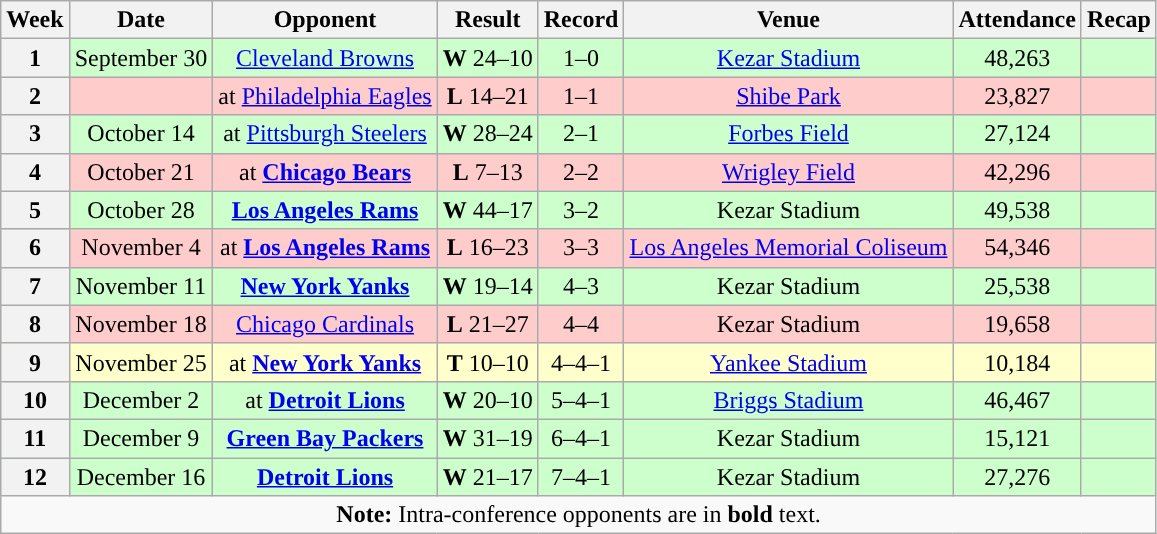<table class="wikitable" style="text-align:center">
<tr>
<th>Week</th>
<th>Date</th>
<th>Opponent</th>
<th>Result</th>
<th>Record</th>
<th>Venue</th>
<th>Attendance</th>
<th>Recap</th>
</tr>
<tr style="background:#cfc">
<th>1</th>
<td>September 30</td>
<td><a href='#'>Cleveland Browns</a></td>
<td><strong>W</strong> 24–10</td>
<td>1–0</td>
<td><a href='#'>Kezar Stadium</a></td>
<td>48,263</td>
<td></td>
</tr>
<tr style="background:#fcc">
<th>2</th>
<td></td>
<td>at <a href='#'>Philadelphia Eagles</a></td>
<td><strong>L</strong> 14–21</td>
<td>1–1</td>
<td><a href='#'>Shibe Park</a></td>
<td>23,827</td>
<td></td>
</tr>
<tr style="background:#cfc">
<th>3</th>
<td>October 14</td>
<td>at <a href='#'>Pittsburgh Steelers</a></td>
<td><strong>W</strong> 28–24</td>
<td>2–1</td>
<td><a href='#'>Forbes Field</a></td>
<td>27,124</td>
<td></td>
</tr>
<tr style="background:#fcc">
<th>4</th>
<td>October 21</td>
<td>at <strong><a href='#'>Chicago Bears</a></strong></td>
<td><strong>L</strong> 7–13</td>
<td>2–2</td>
<td><a href='#'>Wrigley Field</a></td>
<td>42,296</td>
<td></td>
</tr>
<tr style="background:#cfc">
<th>5</th>
<td>October 28</td>
<td><strong><a href='#'>Los Angeles Rams</a></strong></td>
<td><strong>W</strong> 44–17</td>
<td>3–2</td>
<td>Kezar Stadium</td>
<td>49,538</td>
<td></td>
</tr>
<tr style="background:#fcc">
<th>6</th>
<td>November 4</td>
<td>at <strong><a href='#'>Los Angeles Rams</a></strong></td>
<td><strong>L</strong> 16–23</td>
<td>3–3</td>
<td><a href='#'>Los Angeles Memorial Coliseum</a></td>
<td>54,346</td>
<td></td>
</tr>
<tr style="background:#cfc">
<th>7</th>
<td>November 11</td>
<td><strong><a href='#'>New York Yanks</a></strong></td>
<td><strong>W</strong> 19–14</td>
<td>4–3</td>
<td>Kezar Stadium</td>
<td>25,538</td>
<td></td>
</tr>
<tr style="background:#fcc">
<th>8</th>
<td>November 18</td>
<td><a href='#'>Chicago Cardinals</a></td>
<td><strong>L</strong> 21–27</td>
<td>4–4</td>
<td>Kezar Stadium</td>
<td>19,658</td>
<td></td>
</tr>
<tr style="background:#ffc">
<th>9</th>
<td>November 25</td>
<td>at <strong><a href='#'>New York Yanks</a></strong></td>
<td><strong>T</strong> 10–10</td>
<td>4–4–1</td>
<td><a href='#'>Yankee Stadium</a></td>
<td>10,184</td>
<td></td>
</tr>
<tr style="background:#cfc">
<th>10</th>
<td>December 2</td>
<td>at  <strong><a href='#'>Detroit Lions</a></strong></td>
<td><strong>W</strong> 20–10</td>
<td>5–4–1</td>
<td><a href='#'>Briggs Stadium</a></td>
<td>46,467</td>
<td></td>
</tr>
<tr style="background:#cfc">
<th>11</th>
<td>December 9</td>
<td><strong><a href='#'>Green Bay Packers</a></strong></td>
<td><strong>W</strong> 31–19</td>
<td>6–4–1</td>
<td>Kezar Stadium</td>
<td>15,121</td>
<td></td>
</tr>
<tr style="background:#cfc">
<th>12</th>
<td>December 16</td>
<td><strong><a href='#'>Detroit Lions</a></strong></td>
<td><strong>W</strong> 21–17</td>
<td>7–4–1</td>
<td>Kezar Stadium</td>
<td>27,276</td>
<td></td>
</tr>
<tr>
<td colspan="8"><strong>Note:</strong> Intra-conference opponents are in <strong>bold</strong> text.</td>
</tr>
</table>
